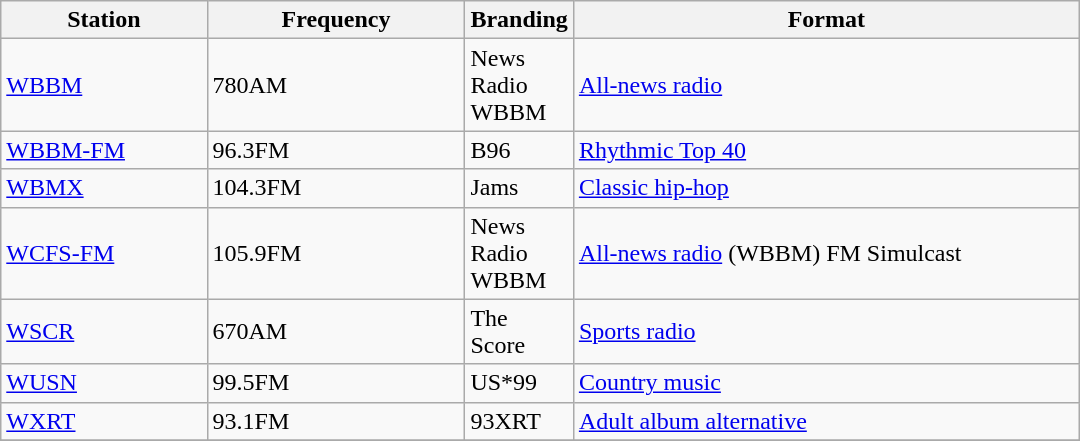<table class="wikitable sortable" style="width:45em;">
<tr>
<th style="width:20%">Station</th>
<th style="width:25%">Frequency</th>
<th style="width:5%">Branding</th>
<th style="width:50%">Format</th>
</tr>
<tr>
<td><a href='#'>WBBM</a></td>
<td>780AM</td>
<td>News Radio WBBM</td>
<td><a href='#'>All-news radio</a></td>
</tr>
<tr>
<td><a href='#'>WBBM-FM</a></td>
<td>96.3FM</td>
<td>B96</td>
<td><a href='#'>Rhythmic Top 40</a></td>
</tr>
<tr>
<td><a href='#'>WBMX</a></td>
<td>104.3FM</td>
<td>Jams</td>
<td><a href='#'>Classic hip-hop</a></td>
</tr>
<tr>
<td><a href='#'>WCFS-FM</a></td>
<td>105.9FM</td>
<td>News Radio WBBM</td>
<td><a href='#'>All-news radio</a> (WBBM) FM Simulcast</td>
</tr>
<tr>
<td><a href='#'>WSCR</a></td>
<td>670AM</td>
<td>The Score</td>
<td><a href='#'>Sports radio</a></td>
</tr>
<tr>
<td><a href='#'>WUSN</a></td>
<td>99.5FM</td>
<td>US*99</td>
<td><a href='#'>Country music</a></td>
</tr>
<tr>
<td><a href='#'>WXRT</a></td>
<td>93.1FM</td>
<td>93XRT</td>
<td><a href='#'>Adult album alternative</a></td>
</tr>
<tr>
</tr>
</table>
